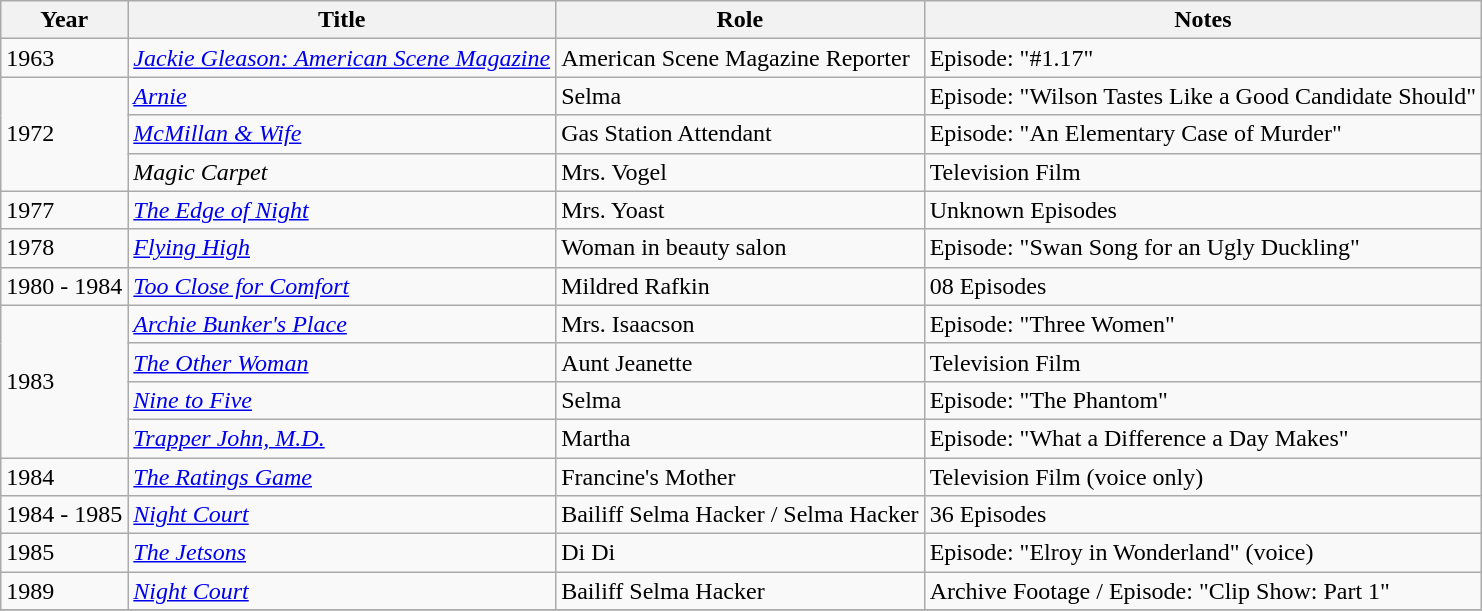<table class = "wikitable sortable">
<tr>
<th>Year</th>
<th>Title</th>
<th>Role</th>
<th class="unsortable">Notes</th>
</tr>
<tr>
<td>1963</td>
<td><em><a href='#'>Jackie Gleason: American Scene Magazine</a></em></td>
<td>American Scene Magazine Reporter</td>
<td>Episode: "#1.17"</td>
</tr>
<tr>
<td rowspan=3>1972</td>
<td><em><a href='#'>Arnie</a></em></td>
<td>Selma</td>
<td>Episode: "Wilson Tastes Like a Good Candidate Should"</td>
</tr>
<tr>
<td><em><a href='#'>McMillan & Wife</a></em></td>
<td>Gas Station Attendant</td>
<td>Episode: "An Elementary Case of Murder"</td>
</tr>
<tr>
<td><em>Magic Carpet</em></td>
<td>Mrs. Vogel</td>
<td>Television Film</td>
</tr>
<tr>
<td>1977</td>
<td data-sort-value="Edge of Night, The"><em><a href='#'>The Edge of Night</a></em></td>
<td>Mrs. Yoast</td>
<td>Unknown Episodes</td>
</tr>
<tr>
<td>1978</td>
<td><em><a href='#'>Flying High</a></em></td>
<td>Woman in beauty salon</td>
<td>Episode: "Swan Song for an Ugly Duckling"</td>
</tr>
<tr>
<td>1980 - 1984</td>
<td><em><a href='#'>Too Close for Comfort</a></em></td>
<td>Mildred Rafkin</td>
<td>08 Episodes</td>
</tr>
<tr>
<td rowspan=4>1983</td>
<td><em><a href='#'>Archie Bunker's Place</a></em></td>
<td>Mrs. Isaacson</td>
<td>Episode: "Three Women"</td>
</tr>
<tr>
<td data-sort-value="Other Woman, The"><em><a href='#'>The Other Woman</a></em></td>
<td>Aunt Jeanette</td>
<td>Television Film</td>
</tr>
<tr>
<td><em><a href='#'>Nine to Five</a></em></td>
<td>Selma</td>
<td>Episode: "The Phantom"</td>
</tr>
<tr>
<td><em><a href='#'>Trapper John, M.D.</a></em></td>
<td>Martha</td>
<td>Episode: "What a Difference a Day Makes"</td>
</tr>
<tr>
<td>1984</td>
<td data-sort-value="Ratings Game, The"><em><a href='#'>The Ratings Game</a></em></td>
<td>Francine's Mother</td>
<td>Television Film (voice only)</td>
</tr>
<tr>
<td>1984 - 1985</td>
<td><em><a href='#'>Night Court</a></em></td>
<td>Bailiff Selma Hacker / Selma Hacker</td>
<td>36 Episodes</td>
</tr>
<tr>
<td>1985</td>
<td data-sort-value="Jetsons, The"><em><a href='#'>The Jetsons</a></em></td>
<td>Di Di</td>
<td>Episode: "Elroy in Wonderland" (voice)</td>
</tr>
<tr>
<td>1989</td>
<td><em><a href='#'>Night Court</a></em></td>
<td>Bailiff Selma Hacker</td>
<td>Archive Footage / Episode: "Clip Show: Part 1"</td>
</tr>
<tr>
</tr>
</table>
